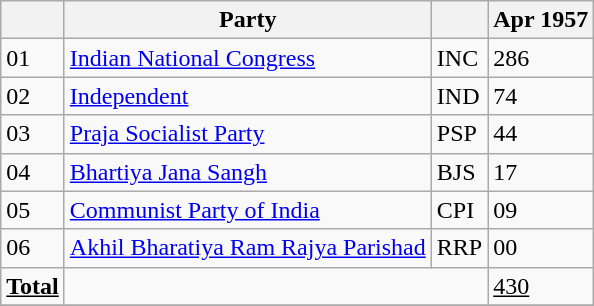<table class="wikitable sortable">
<tr>
<th></th>
<th>Party</th>
<th></th>
<th>Apr 1957</th>
</tr>
<tr>
<td>01</td>
<td><a href='#'>Indian National Congress</a></td>
<td bgcolor=>INC</td>
<td>286</td>
</tr>
<tr>
<td>02</td>
<td><a href='#'>Independent</a></td>
<td bgcolor=>IND</td>
<td>74</td>
</tr>
<tr>
<td>03</td>
<td><a href='#'>Praja Socialist Party</a></td>
<td bgcolor=>PSP</td>
<td>44</td>
</tr>
<tr>
<td>04</td>
<td><a href='#'>Bhartiya Jana Sangh</a></td>
<td>BJS</td>
<td>17</td>
</tr>
<tr>
<td>05</td>
<td><a href='#'>Communist Party of India</a></td>
<td bgcolor=>CPI</td>
<td>09</td>
</tr>
<tr>
<td>06</td>
<td><a href='#'>Akhil Bharatiya Ram Rajya Parishad</a></td>
<td bgcolor=>RRP</td>
<td>00</td>
</tr>
<tr>
<td><strong><u>Total</u></strong></td>
<td colspan="2"></td>
<td><u>430</u></td>
</tr>
<tr>
</tr>
</table>
